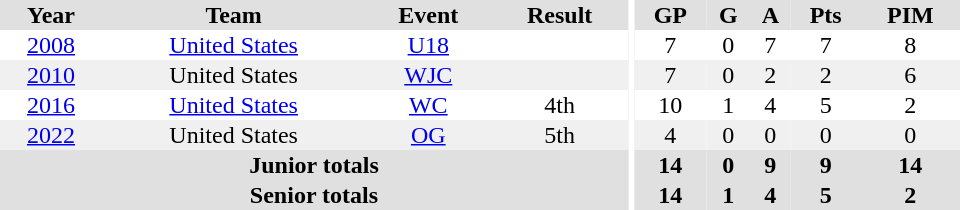<table border="0" cellpadding="1" cellspacing="0" ID="Table3" style="text-align:center; width:40em">
<tr bgcolor="#e0e0e0">
<th>Year</th>
<th>Team</th>
<th>Event</th>
<th>Result</th>
<th rowspan="99" bgcolor="#ffffff"></th>
<th>GP</th>
<th>G</th>
<th>A</th>
<th>Pts</th>
<th>PIM</th>
</tr>
<tr>
<td><a href='#'>2008</a></td>
<td><a href='#'>United States</a></td>
<td><a href='#'>U18</a></td>
<td></td>
<td>7</td>
<td>0</td>
<td>7</td>
<td>7</td>
<td>8</td>
</tr>
<tr bgcolor="#f0f0f0">
<td><a href='#'>2010</a></td>
<td>United States</td>
<td><a href='#'>WJC</a></td>
<td></td>
<td>7</td>
<td>0</td>
<td>2</td>
<td>2</td>
<td>6</td>
</tr>
<tr>
<td><a href='#'>2016</a></td>
<td><a href='#'>United States</a></td>
<td><a href='#'>WC</a></td>
<td>4th</td>
<td>10</td>
<td>1</td>
<td>4</td>
<td>5</td>
<td>2</td>
</tr>
<tr bgcolor="#f0f0f0">
<td><a href='#'>2022</a></td>
<td>United States</td>
<td><a href='#'>OG</a></td>
<td>5th</td>
<td>4</td>
<td>0</td>
<td>0</td>
<td>0</td>
<td>0</td>
</tr>
<tr bgcolor="#e0e0e0">
<th colspan="4">Junior totals</th>
<th>14</th>
<th>0</th>
<th>9</th>
<th>9</th>
<th>14</th>
</tr>
<tr bgcolor="#e0e0e0">
<th colspan="4">Senior totals</th>
<th>14</th>
<th>1</th>
<th>4</th>
<th>5</th>
<th>2</th>
</tr>
</table>
